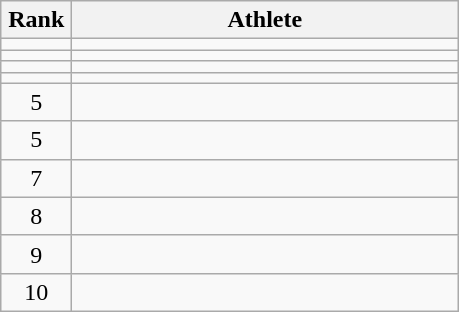<table class="wikitable" style="text-align: center;">
<tr>
<th width=40>Rank</th>
<th width=250>Athlete</th>
</tr>
<tr>
<td></td>
<td align=left></td>
</tr>
<tr>
<td></td>
<td align=left></td>
</tr>
<tr>
<td></td>
<td align=left></td>
</tr>
<tr>
<td></td>
<td align=left></td>
</tr>
<tr>
<td>5</td>
<td align=left></td>
</tr>
<tr>
<td>5</td>
<td align=left></td>
</tr>
<tr>
<td>7</td>
<td align=left></td>
</tr>
<tr>
<td>8</td>
<td align=left></td>
</tr>
<tr>
<td>9</td>
<td align=left></td>
</tr>
<tr>
<td>10</td>
<td align=left></td>
</tr>
</table>
